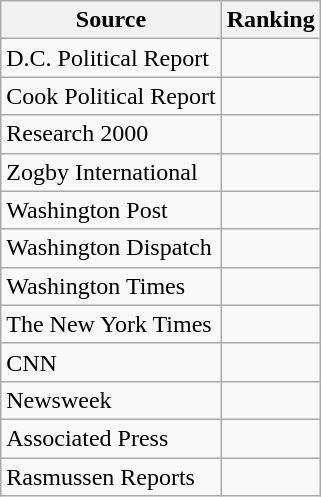<table class="wikitable">
<tr>
<th>Source</th>
<th>Ranking</th>
</tr>
<tr>
<td>D.C. Political Report</td>
<td></td>
</tr>
<tr>
<td>Cook Political Report</td>
<td></td>
</tr>
<tr>
<td>Research 2000</td>
<td></td>
</tr>
<tr>
<td>Zogby International</td>
<td></td>
</tr>
<tr>
<td The Washington Post>Washington Post</td>
<td></td>
</tr>
<tr>
<td>Washington Dispatch</td>
<td></td>
</tr>
<tr>
<td>Washington Times</td>
<td></td>
</tr>
<tr>
<td>The New York Times</td>
<td></td>
</tr>
<tr>
<td>CNN</td>
<td></td>
</tr>
<tr>
<td>Newsweek</td>
<td></td>
</tr>
<tr>
<td>Associated Press</td>
<td></td>
</tr>
<tr>
<td>Rasmussen Reports</td>
<td></td>
</tr>
</table>
